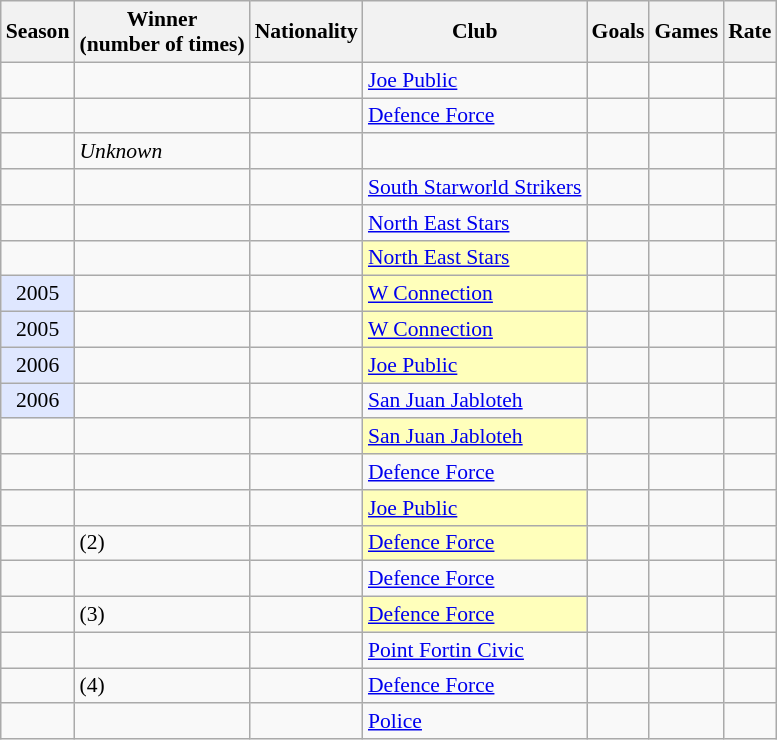<table class="sortable wikitable" style="font-size:90%;">
<tr>
<th>Season</th>
<th>Winner<br>(number of times)</th>
<th>Nationality</th>
<th>Club</th>
<th>Goals</th>
<th>Games</th>
<th>Rate</th>
</tr>
<tr>
<td></td>
<td></td>
<td></td>
<td><a href='#'>Joe Public</a></td>
<td></td>
<td></td>
<td></td>
</tr>
<tr>
<td></td>
<td></td>
<td></td>
<td><a href='#'>Defence Force</a></td>
<td></td>
<td></td>
<td></td>
</tr>
<tr>
<td></td>
<td><em>Unknown</em></td>
<td></td>
<td></td>
<td></td>
<td></td>
<td></td>
</tr>
<tr>
<td></td>
<td></td>
<td></td>
<td><a href='#'>South Starworld Strikers</a></td>
<td></td>
<td></td>
<td></td>
</tr>
<tr>
<td></td>
<td></td>
<td></td>
<td><a href='#'>North East Stars</a></td>
<td></td>
<td></td>
<td></td>
</tr>
<tr>
<td></td>
<td></td>
<td></td>
<td style="background:#ffb;"><a href='#'>North East Stars</a></td>
<td></td>
<td></td>
<td></td>
</tr>
<tr>
<td style="background-color:#dfe7ff" align="center"><span></span>2005</td>
<td></td>
<td></td>
<td style="background:#ffb;"><a href='#'>W Connection</a></td>
<td></td>
<td></td>
<td></td>
</tr>
<tr>
<td style="background-color:#dfe7ff" align="center"><span></span>2005</td>
<td></td>
<td></td>
<td style="background:#ffb;"><a href='#'>W Connection</a></td>
<td></td>
<td></td>
<td></td>
</tr>
<tr>
<td style="background-color:#dfe7ff" align="center"><span></span>2006</td>
<td></td>
<td></td>
<td style="background:#ffb;"><a href='#'>Joe Public</a></td>
<td></td>
<td></td>
<td></td>
</tr>
<tr>
<td style="background-color:#dfe7ff" align="center"><span></span>2006</td>
<td></td>
<td></td>
<td><a href='#'>San Juan Jabloteh</a></td>
<td></td>
<td></td>
<td></td>
</tr>
<tr>
<td></td>
<td></td>
<td></td>
<td style="background:#ffb;"><a href='#'>San Juan Jabloteh</a></td>
<td></td>
<td></td>
<td></td>
</tr>
<tr>
<td></td>
<td></td>
<td></td>
<td><a href='#'>Defence Force</a></td>
<td></td>
<td></td>
<td></td>
</tr>
<tr>
<td></td>
<td></td>
<td></td>
<td style="background:#ffb;"><a href='#'>Joe Public</a></td>
<td></td>
<td></td>
<td></td>
</tr>
<tr>
<td></td>
<td> (2)</td>
<td></td>
<td style="background:#ffb;"><a href='#'>Defence Force</a></td>
<td></td>
<td></td>
<td></td>
</tr>
<tr>
<td></td>
<td></td>
<td></td>
<td><a href='#'>Defence Force</a></td>
<td></td>
<td></td>
<td></td>
</tr>
<tr>
<td></td>
<td> (3)</td>
<td></td>
<td style="background:#ffb;"><a href='#'>Defence Force</a></td>
<td></td>
<td></td>
<td></td>
</tr>
<tr>
<td></td>
<td></td>
<td></td>
<td><a href='#'>Point Fortin Civic</a></td>
<td></td>
<td></td>
<td></td>
</tr>
<tr>
<td></td>
<td> (4)</td>
<td></td>
<td><a href='#'>Defence Force</a></td>
<td></td>
<td></td>
<td></td>
</tr>
<tr>
<td></td>
<td></td>
<td></td>
<td><a href='#'>Police</a></td>
<td></td>
<td></td>
<td></td>
</tr>
</table>
